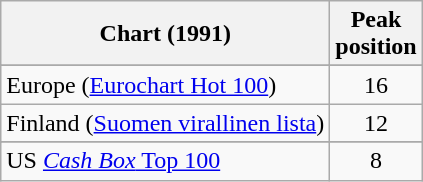<table class="wikitable sortable">
<tr>
<th>Chart (1991)</th>
<th>Peak<br>position</th>
</tr>
<tr>
</tr>
<tr>
</tr>
<tr>
</tr>
<tr>
</tr>
<tr>
<td>Europe (<a href='#'>Eurochart Hot 100</a>)</td>
<td align="center">16</td>
</tr>
<tr>
<td>Finland (<a href='#'>Suomen virallinen lista</a>)</td>
<td align="center">12</td>
</tr>
<tr>
</tr>
<tr>
</tr>
<tr>
</tr>
<tr>
</tr>
<tr>
</tr>
<tr>
</tr>
<tr>
</tr>
<tr>
</tr>
<tr>
</tr>
<tr>
</tr>
<tr>
</tr>
<tr>
</tr>
<tr>
</tr>
<tr>
<td>US <a href='#'><em>Cash Box</em> Top 100</a></td>
<td align="center">8</td>
</tr>
</table>
